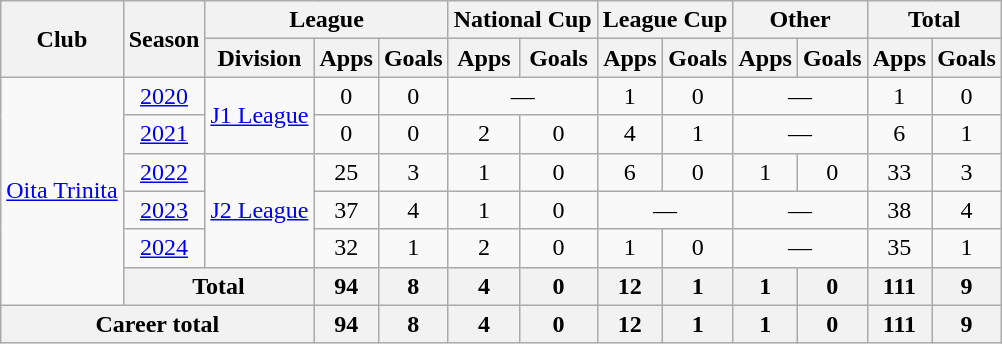<table class="wikitable" style="text-align: center">
<tr>
<th rowspan="2">Club</th>
<th rowspan="2">Season</th>
<th colspan="3">League</th>
<th colspan="2">National Cup</th>
<th colspan="2">League Cup</th>
<th colspan="2">Other</th>
<th colspan="2">Total</th>
</tr>
<tr>
<th>Division</th>
<th>Apps</th>
<th>Goals</th>
<th>Apps</th>
<th>Goals</th>
<th>Apps</th>
<th>Goals</th>
<th>Apps</th>
<th>Goals</th>
<th>Apps</th>
<th>Goals</th>
</tr>
<tr>
<td rowspan="6"><a href='#'>Oita Trinita</a></td>
<td><a href='#'>2020</a></td>
<td rowspan="2"><a href='#'>J1 League</a></td>
<td>0</td>
<td>0</td>
<td colspan="2">—</td>
<td>1</td>
<td>0</td>
<td colspan="2">—</td>
<td>1</td>
<td>0</td>
</tr>
<tr>
<td><a href='#'>2021</a></td>
<td>0</td>
<td>0</td>
<td>2</td>
<td>0</td>
<td>4</td>
<td>1</td>
<td colspan="2">—</td>
<td>6</td>
<td>1</td>
</tr>
<tr>
<td><a href='#'>2022</a></td>
<td rowspan="3"><a href='#'>J2 League</a></td>
<td>25</td>
<td>3</td>
<td>1</td>
<td>0</td>
<td>6</td>
<td>0</td>
<td>1</td>
<td>0</td>
<td>33</td>
<td>3</td>
</tr>
<tr>
<td><a href='#'>2023</a></td>
<td>37</td>
<td>4</td>
<td>1</td>
<td>0</td>
<td colspan="2">—</td>
<td colspan="2">—</td>
<td>38</td>
<td>4</td>
</tr>
<tr>
<td><a href='#'>2024</a></td>
<td>32</td>
<td>1</td>
<td>2</td>
<td>0</td>
<td>1</td>
<td>0</td>
<td colspan="2">—</td>
<td>35</td>
<td>1</td>
</tr>
<tr>
<th colspan=2>Total</th>
<th>94</th>
<th>8</th>
<th>4</th>
<th>0</th>
<th>12</th>
<th>1</th>
<th>1</th>
<th>0</th>
<th>111</th>
<th>9</th>
</tr>
<tr>
<th colspan=3>Career total</th>
<th>94</th>
<th>8</th>
<th>4</th>
<th>0</th>
<th>12</th>
<th>1</th>
<th>1</th>
<th>0</th>
<th>111</th>
<th>9</th>
</tr>
</table>
